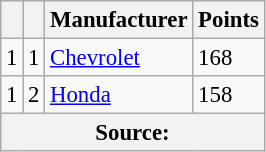<table class="wikitable" style="font-size: 95%;">
<tr>
<th scope="col"></th>
<th scope="col"></th>
<th scope="col">Manufacturer</th>
<th scope="col">Points</th>
</tr>
<tr>
<td align="left"> 1</td>
<td align="center">1</td>
<td><a href='#'>Chevrolet</a></td>
<td>168</td>
</tr>
<tr>
<td align="left"> 1</td>
<td align="center">2</td>
<td><a href='#'>Honda</a></td>
<td>158</td>
</tr>
<tr>
<th colspan=4>Source:</th>
</tr>
</table>
